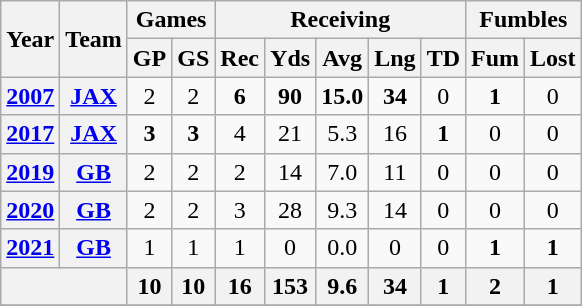<table class="wikitable" style="text-align:center;">
<tr>
<th rowspan="2">Year</th>
<th rowspan="2">Team</th>
<th colspan="2">Games</th>
<th colspan="5">Receiving</th>
<th colspan="2">Fumbles</th>
</tr>
<tr>
<th>GP</th>
<th>GS</th>
<th>Rec</th>
<th>Yds</th>
<th>Avg</th>
<th>Lng</th>
<th>TD</th>
<th>Fum</th>
<th>Lost</th>
</tr>
<tr>
<th><a href='#'>2007</a></th>
<th><a href='#'>JAX</a></th>
<td>2</td>
<td>2</td>
<td><strong>6</strong></td>
<td><strong>90</strong></td>
<td><strong>15.0</strong></td>
<td><strong>34</strong></td>
<td>0</td>
<td><strong>1</strong></td>
<td>0</td>
</tr>
<tr>
<th><a href='#'>2017</a></th>
<th><a href='#'>JAX</a></th>
<td><strong>3</strong></td>
<td><strong>3</strong></td>
<td>4</td>
<td>21</td>
<td>5.3</td>
<td>16</td>
<td><strong>1</strong></td>
<td>0</td>
<td>0</td>
</tr>
<tr>
<th><a href='#'>2019</a></th>
<th><a href='#'>GB</a></th>
<td>2</td>
<td>2</td>
<td>2</td>
<td>14</td>
<td>7.0</td>
<td>11</td>
<td>0</td>
<td>0</td>
<td>0</td>
</tr>
<tr>
<th><a href='#'>2020</a></th>
<th><a href='#'>GB</a></th>
<td>2</td>
<td>2</td>
<td>3</td>
<td>28</td>
<td>9.3</td>
<td>14</td>
<td>0</td>
<td>0</td>
<td>0</td>
</tr>
<tr>
<th><a href='#'>2021</a></th>
<th><a href='#'>GB</a></th>
<td>1</td>
<td>1</td>
<td>1</td>
<td>0</td>
<td>0.0</td>
<td>0</td>
<td>0</td>
<td><strong>1</strong></td>
<td><strong>1</strong></td>
</tr>
<tr>
<th colspan="2"></th>
<th>10</th>
<th>10</th>
<th>16</th>
<th>153</th>
<th>9.6</th>
<th>34</th>
<th>1</th>
<th>2</th>
<th>1</th>
</tr>
<tr>
</tr>
</table>
